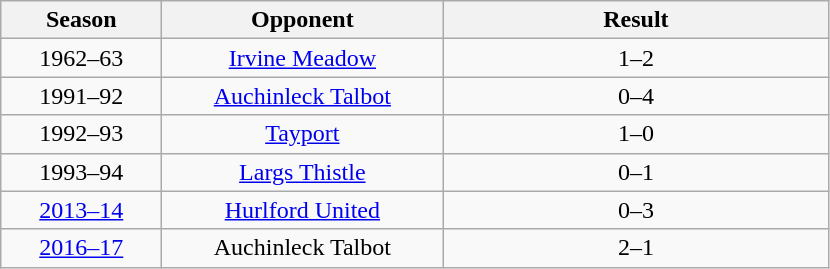<table class="wikitable" style="text-align: center;">
<tr>
<th width=100>Season</th>
<th width=180>Opponent</th>
<th width=250>Result</th>
</tr>
<tr>
<td>1962–63</td>
<td><a href='#'>Irvine Meadow</a></td>
<td>1–2</td>
</tr>
<tr>
<td>1991–92</td>
<td><a href='#'>Auchinleck Talbot</a></td>
<td>0–4</td>
</tr>
<tr>
<td>1992–93</td>
<td><a href='#'>Tayport</a></td>
<td>1–0</td>
</tr>
<tr>
<td>1993–94</td>
<td><a href='#'>Largs Thistle</a></td>
<td>0–1</td>
</tr>
<tr>
<td><a href='#'>2013–14</a></td>
<td><a href='#'>Hurlford United</a></td>
<td>0–3</td>
</tr>
<tr>
<td><a href='#'>2016–17</a></td>
<td>Auchinleck Talbot</td>
<td>2–1</td>
</tr>
</table>
